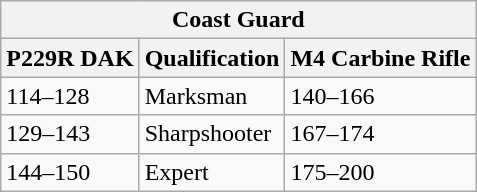<table class="wikitable">
<tr>
<th colspan="3">Coast Guard</th>
</tr>
<tr>
<th>P229R DAK</th>
<th>Qualification</th>
<th>M4 Carbine Rifle</th>
</tr>
<tr>
<td>114–128</td>
<td>Marksman</td>
<td>140–166</td>
</tr>
<tr>
<td>129–143</td>
<td>Sharpshooter</td>
<td>167–174</td>
</tr>
<tr>
<td>144–150</td>
<td>Expert</td>
<td>175–200</td>
</tr>
</table>
